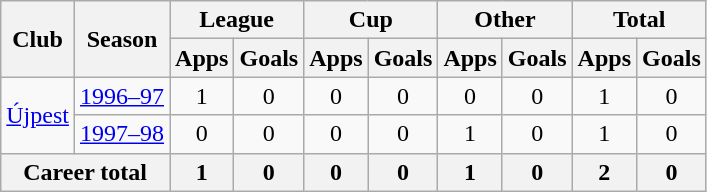<table class="wikitable" style="text-align: center">
<tr>
<th rowspan="2">Club</th>
<th rowspan="2">Season</th>
<th colspan="2">League</th>
<th colspan="2">Cup</th>
<th colspan="2">Other</th>
<th colspan="2">Total</th>
</tr>
<tr>
<th>Apps</th>
<th>Goals</th>
<th>Apps</th>
<th>Goals</th>
<th>Apps</th>
<th>Goals</th>
<th>Apps</th>
<th>Goals</th>
</tr>
<tr>
<td rowspan="2"><a href='#'>Újpest</a></td>
<td><a href='#'>1996–97</a></td>
<td>1</td>
<td>0</td>
<td>0</td>
<td>0</td>
<td>0</td>
<td>0</td>
<td>1</td>
<td>0</td>
</tr>
<tr>
<td><a href='#'>1997–98</a></td>
<td>0</td>
<td>0</td>
<td>0</td>
<td>0</td>
<td>1</td>
<td>0</td>
<td>1</td>
<td>0</td>
</tr>
<tr>
<th colspan="2"><strong>Career total</strong></th>
<th>1</th>
<th>0</th>
<th>0</th>
<th>0</th>
<th>1</th>
<th>0</th>
<th>2</th>
<th>0</th>
</tr>
</table>
